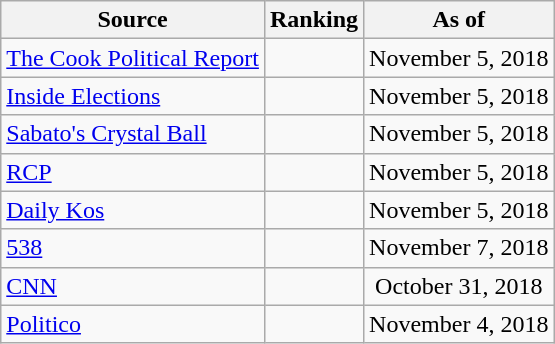<table class="wikitable" style="text-align:center">
<tr>
<th>Source</th>
<th>Ranking</th>
<th>As of</th>
</tr>
<tr>
<td align=left><a href='#'>The Cook Political Report</a></td>
<td></td>
<td>November 5, 2018</td>
</tr>
<tr>
<td align=left><a href='#'>Inside Elections</a></td>
<td></td>
<td>November 5, 2018</td>
</tr>
<tr>
<td align=left><a href='#'>Sabato's Crystal Ball</a></td>
<td></td>
<td>November 5, 2018</td>
</tr>
<tr>
<td align="left"><a href='#'>RCP</a></td>
<td></td>
<td>November 5, 2018</td>
</tr>
<tr>
<td align="left"><a href='#'>Daily Kos</a></td>
<td></td>
<td>November 5, 2018</td>
</tr>
<tr>
<td align="left"><a href='#'>538</a></td>
<td></td>
<td>November 7, 2018</td>
</tr>
<tr>
<td align="left"><a href='#'>CNN</a></td>
<td></td>
<td>October 31, 2018</td>
</tr>
<tr>
<td align="left"><a href='#'>Politico</a></td>
<td></td>
<td>November 4, 2018</td>
</tr>
</table>
